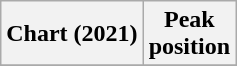<table class="wikitable sortable plainrowheaders">
<tr>
<th scope="col">Chart (2021)</th>
<th scope="col">Peak<br>position</th>
</tr>
<tr>
</tr>
</table>
